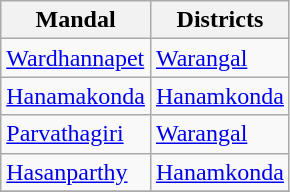<table class="wikitable sortable static-row-numbers static-row-header-hash">
<tr>
<th>Mandal</th>
<th>Districts</th>
</tr>
<tr>
<td><a href='#'>Wardhannapet</a></td>
<td><a href='#'>Warangal</a></td>
</tr>
<tr>
<td><a href='#'>Hanamakonda</a></td>
<td><a href='#'>Hanamkonda</a></td>
</tr>
<tr>
<td><a href='#'>Parvathagiri</a></td>
<td><a href='#'>Warangal</a></td>
</tr>
<tr>
<td><a href='#'>Hasanparthy</a></td>
<td><a href='#'>Hanamkonda</a></td>
</tr>
<tr>
</tr>
</table>
